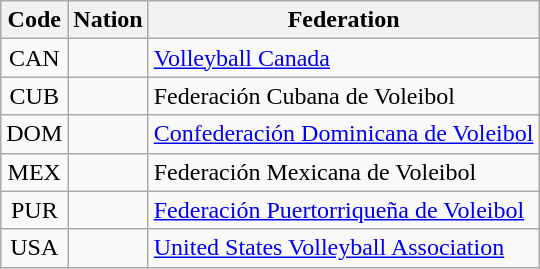<table class="wikitable">
<tr>
<th>Code</th>
<th>Nation</th>
<th>Federation</th>
</tr>
<tr>
<td style="text-align:center">CAN</td>
<td></td>
<td><a href='#'>Volleyball Canada</a></td>
</tr>
<tr>
<td style="text-align:center">CUB</td>
<td></td>
<td>Federación Cubana de Voleibol</td>
</tr>
<tr>
<td style="text-align:center">DOM</td>
<td></td>
<td><a href='#'>Confederación Dominicana de Voleibol</a></td>
</tr>
<tr>
<td style="text-align:center">MEX</td>
<td></td>
<td>Federación Mexicana de Voleibol</td>
</tr>
<tr>
<td style="text-align:center">PUR</td>
<td></td>
<td><a href='#'>Federación Puertorriqueña de Voleibol</a></td>
</tr>
<tr>
<td style="text-align:center">USA</td>
<td></td>
<td><a href='#'>United States Volleyball Association</a></td>
</tr>
</table>
